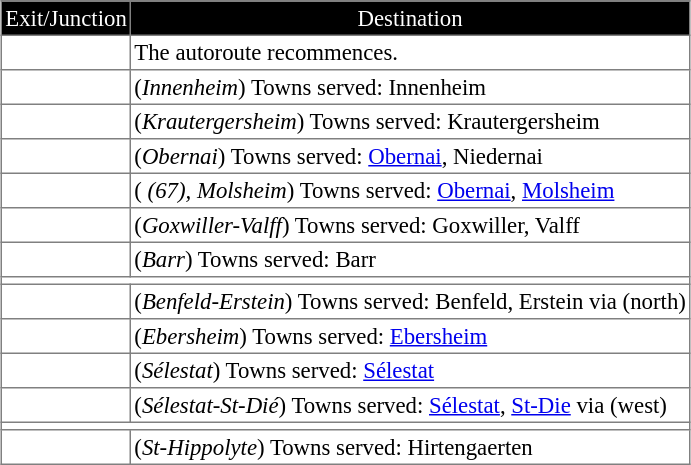<table border=1 cellpadding=2 style="margin-left:1em; margin-bottom: 1em; color: black; border-collapse: collapse; font-size: 95%;">
<tr align="center" bgcolor="000000" style="color: white">
<td>Exit/Junction</td>
<td>Destination</td>
</tr>
<tr>
<td></td>
<td><strong><em></em></strong> The autoroute recommences.</td>
</tr>
<tr>
<td></td>
<td>(<em>Innenheim</em>) Towns served: Innenheim</td>
</tr>
<tr>
<td></td>
<td>(<em>Krautergersheim</em>) Towns served: Krautergersheim</td>
</tr>
<tr>
<td></td>
<td>(<em>Obernai</em>) Towns served: <a href='#'>Obernai</a>, Niedernai</td>
</tr>
<tr>
<td></td>
<td>(<strong><em></em></strong> <em>(67), Molsheim</em>) Towns served:  <a href='#'>Obernai</a>, <a href='#'>Molsheim</a></td>
</tr>
<tr>
<td></td>
<td>(<em>Goxwiller-Valff</em>) Towns served: Goxwiller, Valff</td>
</tr>
<tr>
<td></td>
<td>(<em>Barr</em>) Towns served: Barr</td>
</tr>
<tr>
<td colspan="2"></td>
</tr>
<tr>
<td></td>
<td>(<em>Benfeld-Erstein</em>) Towns served: Benfeld, Erstein via <strong><em></em></strong> (north)</td>
</tr>
<tr>
<td></td>
<td>(<em>Ebersheim</em>) Towns served: <a href='#'>Ebersheim</a></td>
</tr>
<tr>
<td></td>
<td>(<em>Sélestat</em>) Towns served: <a href='#'>Sélestat</a></td>
</tr>
<tr>
<td></td>
<td>(<em>Sélestat-St-Dié</em>) Towns served: <a href='#'>Sélestat</a>, <a href='#'>St-Die</a> via <strong><em></em></strong> (west)</td>
</tr>
<tr>
<td colspan="2"></td>
</tr>
<tr>
<td></td>
<td>(<em>St-Hippolyte</em>) Towns served: Hirtengaerten</td>
</tr>
</table>
